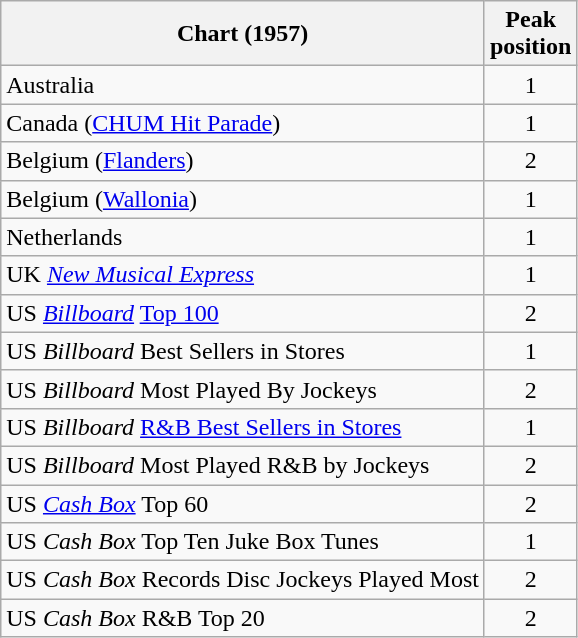<table class="wikitable sortable">
<tr>
<th>Chart (1957)</th>
<th>Peak<br>position</th>
</tr>
<tr>
<td>Australia</td>
<td align="center">1</td>
</tr>
<tr>
<td>Canada (<a href='#'>CHUM Hit Parade</a>)</td>
<td align="center">1</td>
</tr>
<tr>
<td>Belgium (<a href='#'>Flanders</a>)</td>
<td align="center">2</td>
</tr>
<tr>
<td>Belgium (<a href='#'>Wallonia</a>)</td>
<td align="center">1</td>
</tr>
<tr>
<td>Netherlands</td>
<td align="center">1</td>
</tr>
<tr>
<td>UK <em><a href='#'>New Musical Express</a></em></td>
<td align="center">1</td>
</tr>
<tr>
<td>US <em><a href='#'>Billboard</a></em> <a href='#'>Top 100</a></td>
<td align="center">2</td>
</tr>
<tr>
<td>US <em>Billboard</em> Best Sellers in Stores</td>
<td align="center">1</td>
</tr>
<tr>
<td>US <em>Billboard</em> Most Played By Jockeys</td>
<td align="center">2</td>
</tr>
<tr>
<td>US <em>Billboard</em> <a href='#'>R&B Best Sellers in Stores</a></td>
<td align="center">1</td>
</tr>
<tr>
<td>US <em>Billboard</em> Most Played R&B by Jockeys</td>
<td align="center">2</td>
</tr>
<tr>
<td>US <em><a href='#'>Cash Box</a></em> Top 60</td>
<td align="center">2</td>
</tr>
<tr>
<td>US <em>Cash Box</em> Top Ten Juke Box Tunes</td>
<td align="center">1</td>
</tr>
<tr>
<td>US <em>Cash Box</em> Records Disc Jockeys Played Most</td>
<td align="center">2</td>
</tr>
<tr>
<td>US <em>Cash Box</em> R&B Top 20</td>
<td align="center">2</td>
</tr>
</table>
